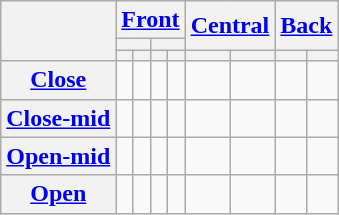<table class="wikitable" style="text-align: center;">
<tr>
<th rowspan="3"></th>
<th colspan="4"><a href='#'>Front</a></th>
<th colspan="2" rowspan="2"><a href='#'>Central</a></th>
<th colspan="2" rowspan="2"><a href='#'>Back</a></th>
</tr>
<tr>
<th colspan="2"></th>
<th colspan="2"></th>
</tr>
<tr>
<th></th>
<th></th>
<th></th>
<th></th>
<th></th>
<th></th>
<th></th>
<th></th>
</tr>
<tr>
<th><a href='#'>Close</a></th>
<td></td>
<td></td>
<td></td>
<td></td>
<td></td>
<td></td>
<td></td>
<td></td>
</tr>
<tr>
<th><a href='#'>Close-mid</a></th>
<td></td>
<td></td>
<td></td>
<td></td>
<td></td>
<td></td>
<td></td>
<td></td>
</tr>
<tr>
<th><a href='#'>Open-mid</a></th>
<td></td>
<td></td>
<td></td>
<td></td>
<td></td>
<td></td>
<td></td>
<td></td>
</tr>
<tr>
<th><a href='#'>Open</a></th>
<td></td>
<td></td>
<td></td>
<td></td>
<td></td>
<td></td>
<td></td>
<td></td>
</tr>
</table>
